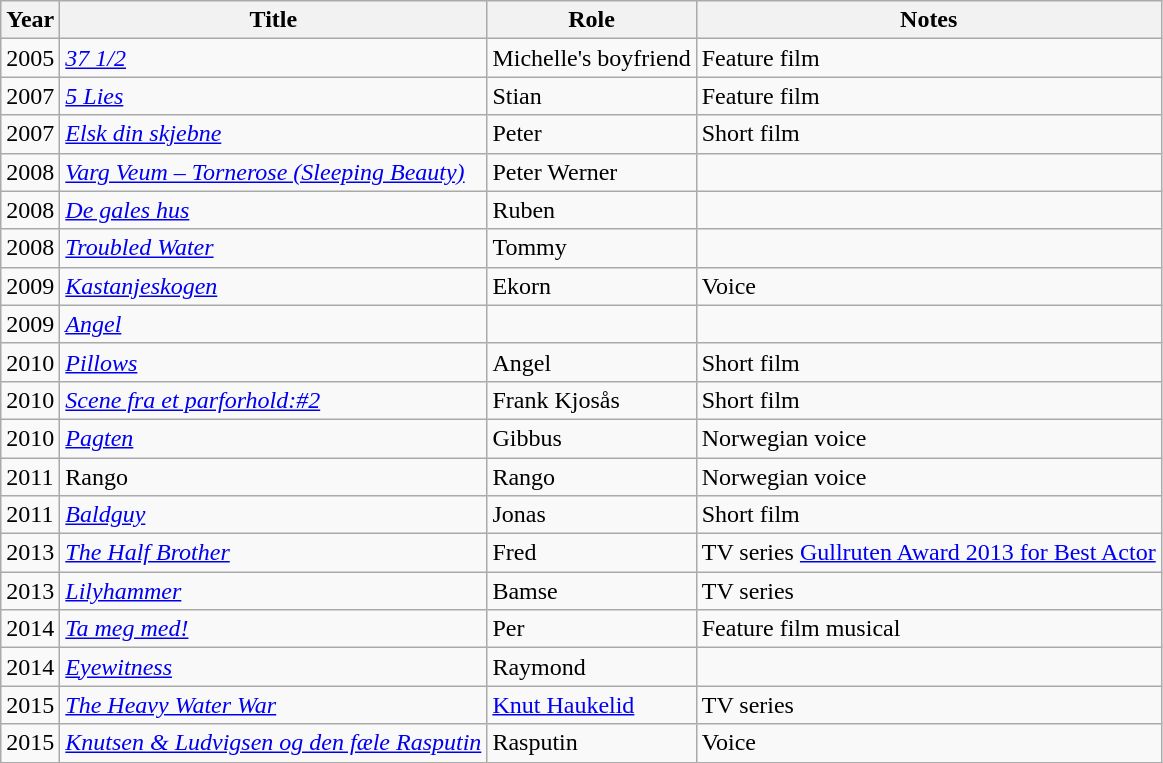<table class="wikitable sortable">
<tr>
<th>Year</th>
<th>Title</th>
<th>Role</th>
<th class="unsortable">Notes</th>
</tr>
<tr>
<td>2005</td>
<td><em> <a href='#'>37 1/2</a></em></td>
<td>Michelle's boyfriend</td>
<td>Feature film</td>
</tr>
<tr>
<td>2007</td>
<td><em><a href='#'>5 Lies</a></em></td>
<td>Stian</td>
<td>Feature film</td>
</tr>
<tr>
<td>2007</td>
<td><em><a href='#'>Elsk din skjebne</a></em></td>
<td>Peter</td>
<td>Short film</td>
</tr>
<tr>
<td>2008</td>
<td><em><a href='#'>Varg Veum – Tornerose (Sleeping Beauty)</a></em></td>
<td>Peter Werner</td>
<td></td>
</tr>
<tr>
<td>2008</td>
<td><em><a href='#'>De gales hus</a></em></td>
<td>Ruben</td>
<td></td>
</tr>
<tr>
<td>2008</td>
<td><em><a href='#'>Troubled Water</a></em></td>
<td>Tommy</td>
<td></td>
</tr>
<tr>
<td>2009</td>
<td><em><a href='#'>Kastanjeskogen</a></em></td>
<td>Ekorn</td>
<td>Voice</td>
</tr>
<tr>
<td>2009</td>
<td><em><a href='#'>Angel</a></em></td>
<td></td>
<td></td>
</tr>
<tr>
<td>2010</td>
<td><em><a href='#'>Pillows</a></em></td>
<td>Angel</td>
<td>Short film</td>
</tr>
<tr>
<td>2010</td>
<td><em><a href='#'>Scene fra et parforhold:#2</a></em></td>
<td>Frank Kjosås</td>
<td>Short film</td>
</tr>
<tr>
<td>2010</td>
<td><em><a href='#'>Pagten</a></em></td>
<td>Gibbus</td>
<td>Norwegian voice</td>
</tr>
<tr>
<td>2011</td>
<td>Rango</td>
<td>Rango</td>
<td>Norwegian voice</td>
</tr>
<tr>
<td>2011</td>
<td><em><a href='#'>Baldguy</a></em></td>
<td>Jonas</td>
<td>Short film</td>
</tr>
<tr>
<td>2013</td>
<td><em><a href='#'>The Half Brother</a></em></td>
<td>Fred</td>
<td>TV series <a href='#'>Gullruten Award 2013 for Best Actor</a></td>
</tr>
<tr>
<td>2013</td>
<td><em><a href='#'>Lilyhammer</a></em></td>
<td>Bamse</td>
<td>TV series</td>
</tr>
<tr>
<td>2014</td>
<td><em><a href='#'>Ta meg med!</a></em></td>
<td>Per</td>
<td>Feature film musical</td>
</tr>
<tr>
<td>2014</td>
<td><em><a href='#'>Eyewitness</a></em></td>
<td>Raymond</td>
<td></td>
</tr>
<tr>
<td>2015</td>
<td><em><a href='#'>The Heavy Water War</a></em></td>
<td><a href='#'>Knut Haukelid</a></td>
<td>TV series</td>
</tr>
<tr>
<td>2015</td>
<td><em><a href='#'>Knutsen & Ludvigsen og den fæle Rasputin</a></em></td>
<td>Rasputin</td>
<td>Voice</td>
</tr>
</table>
